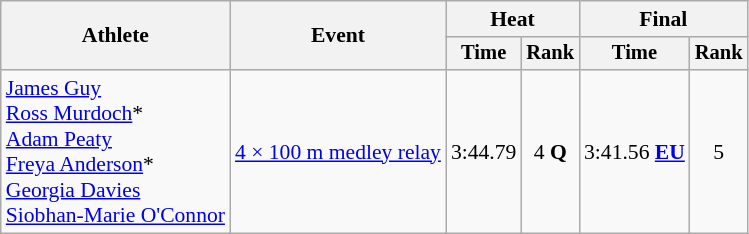<table class=wikitable style="font-size:90%">
<tr>
<th rowspan="2">Athlete</th>
<th rowspan="2">Event</th>
<th colspan="2">Heat</th>
<th colspan="2">Final</th>
</tr>
<tr style="font-size:95%">
<th>Time</th>
<th>Rank</th>
<th>Time</th>
<th>Rank</th>
</tr>
<tr align=center>
<td align=left><a href='#'>James Guy</a><br><a href='#'>Ross Murdoch</a>*<br><a href='#'>Adam Peaty</a><br><a href='#'>Freya Anderson</a>*<br><a href='#'>Georgia Davies</a><br><a href='#'>Siobhan-Marie O'Connor</a></td>
<td align=left><a href='#'>4 × 100 m medley relay</a></td>
<td>3:44.79</td>
<td>4 <strong>Q</strong></td>
<td>3:41.56 <strong><a href='#'>EU</a></strong></td>
<td>5</td>
</tr>
</table>
